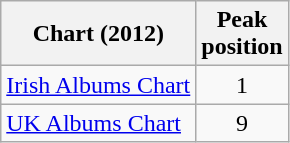<table class="wikitable sortable">
<tr>
<th>Chart (2012)</th>
<th>Peak<br>position</th>
</tr>
<tr>
<td><a href='#'>Irish Albums Chart</a></td>
<td style="text-align:center;">1</td>
</tr>
<tr>
<td><a href='#'>UK Albums Chart</a></td>
<td style="text-align:center;">9</td>
</tr>
</table>
